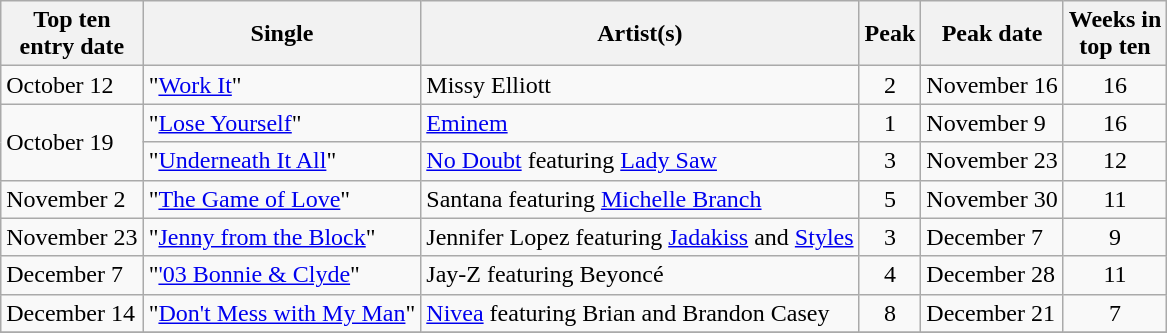<table class="wikitable sortable">
<tr>
<th>Top ten<br>entry date</th>
<th>Single</th>
<th>Artist(s)</th>
<th data-sort-type="number">Peak</th>
<th>Peak date</th>
<th data-sort-type="number">Weeks in<br>top ten</th>
</tr>
<tr>
<td>October 12</td>
<td>"<a href='#'>Work It</a>"</td>
<td>Missy Elliott</td>
<td align=center>2</td>
<td>November 16</td>
<td align=center>16</td>
</tr>
<tr>
<td rowspan="2">October 19</td>
<td>"<a href='#'>Lose Yourself</a>"</td>
<td><a href='#'>Eminem</a></td>
<td align=center>1</td>
<td>November 9</td>
<td align=center>16</td>
</tr>
<tr>
<td>"<a href='#'>Underneath It All</a>"</td>
<td><a href='#'>No Doubt</a> featuring <a href='#'>Lady Saw</a></td>
<td align=center>3</td>
<td>November 23</td>
<td align=center>12</td>
</tr>
<tr>
<td>November 2</td>
<td>"<a href='#'>The Game of Love</a>"</td>
<td>Santana featuring <a href='#'>Michelle Branch</a></td>
<td align=center>5</td>
<td>November 30</td>
<td align=center>11</td>
</tr>
<tr>
<td>November 23</td>
<td>"<a href='#'>Jenny from the Block</a>"</td>
<td>Jennifer Lopez featuring <a href='#'>Jadakiss</a> and <a href='#'>Styles</a></td>
<td align=center>3</td>
<td>December 7</td>
<td align=center>9</td>
</tr>
<tr>
<td>December 7</td>
<td>"<a href='#'>'03 Bonnie & Clyde</a>"</td>
<td>Jay-Z featuring Beyoncé</td>
<td align=center>4</td>
<td>December 28</td>
<td align=center>11</td>
</tr>
<tr>
<td>December 14</td>
<td>"<a href='#'>Don't Mess with My Man</a>"</td>
<td><a href='#'>Nivea</a> featuring Brian and Brandon Casey</td>
<td align=center>8</td>
<td>December 21</td>
<td align=center>7</td>
</tr>
<tr>
</tr>
</table>
